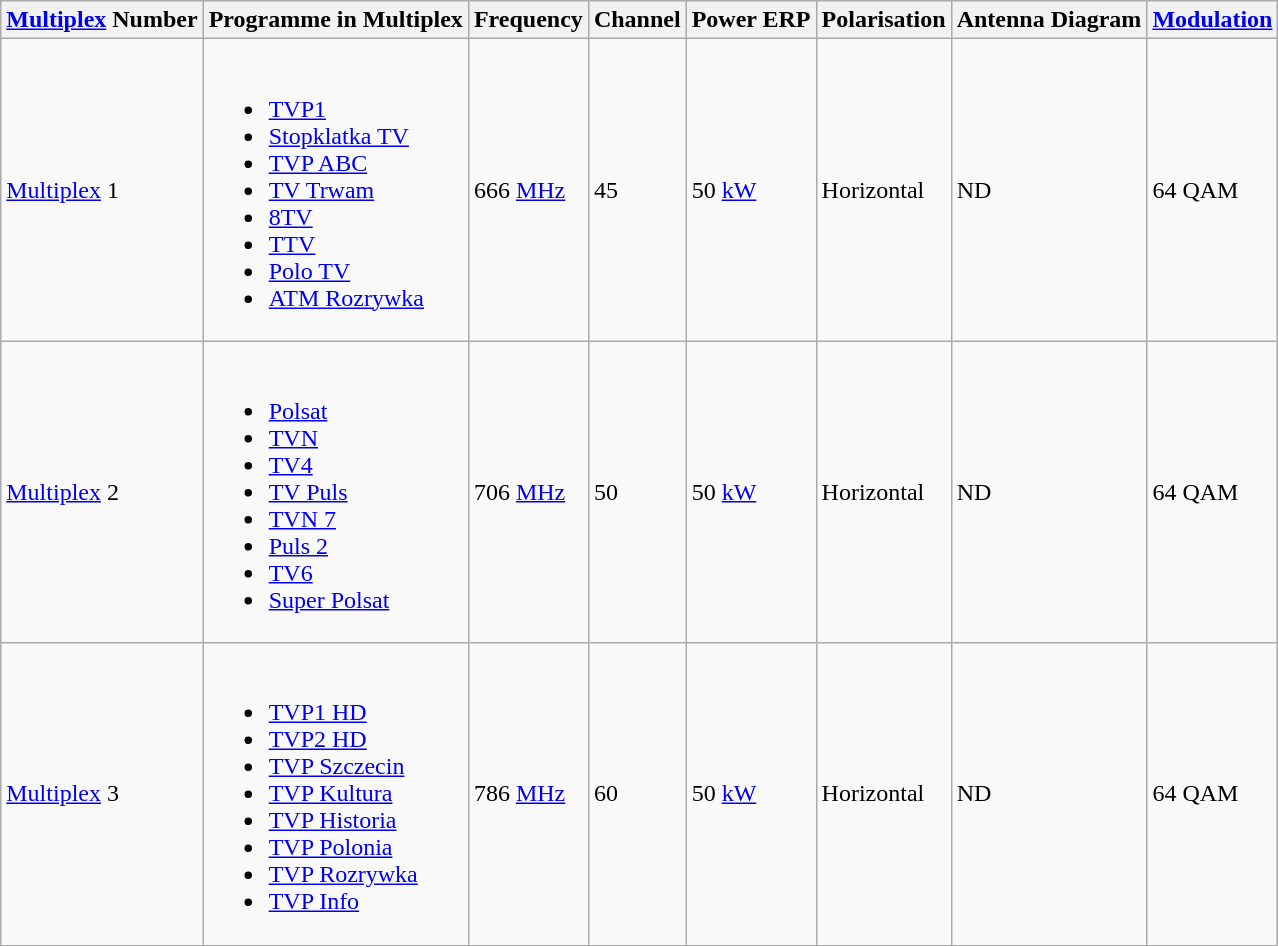<table class="wikitable">
<tr>
<th Multiplex(TV)><a href='#'>Multiplex</a> Number</th>
<th>Programme in Multiplex</th>
<th>Frequency</th>
<th>Channel</th>
<th>Power ERP</th>
<th>Polarisation</th>
<th>Antenna Diagram</th>
<th><a href='#'>Modulation</a></th>
</tr>
<tr>
<td><a href='#'>Multiplex</a> 1</td>
<td><br><ul><li><a href='#'>TVP1</a></li><li><a href='#'>Stopklatka TV</a></li><li><a href='#'>TVP ABC</a></li><li><a href='#'>TV Trwam</a></li><li><a href='#'>8TV</a></li><li><a href='#'>TTV</a></li><li><a href='#'>Polo TV</a></li><li><a href='#'>ATM Rozrywka</a></li></ul></td>
<td>666 <a href='#'>MHz</a></td>
<td>45</td>
<td>50 <a href='#'>kW</a></td>
<td>Horizontal</td>
<td>ND</td>
<td>64 QAM</td>
</tr>
<tr>
<td><a href='#'>Multiplex</a> 2</td>
<td><br><ul><li><a href='#'>Polsat</a></li><li><a href='#'>TVN</a></li><li><a href='#'>TV4</a></li><li><a href='#'>TV Puls</a></li><li><a href='#'>TVN 7</a></li><li><a href='#'>Puls 2</a></li><li><a href='#'>TV6</a></li><li><a href='#'>Super Polsat</a></li></ul></td>
<td>706 <a href='#'>MHz</a></td>
<td>50</td>
<td>50 <a href='#'>kW</a></td>
<td>Horizontal</td>
<td>ND</td>
<td>64 QAM</td>
</tr>
<tr>
<td><a href='#'>Multiplex</a> 3</td>
<td><br><ul><li><a href='#'>TVP1 HD</a></li><li><a href='#'>TVP2 HD</a></li><li><a href='#'>TVP Szczecin</a></li><li><a href='#'>TVP Kultura</a></li><li><a href='#'>TVP Historia</a></li><li><a href='#'>TVP Polonia</a></li><li><a href='#'>TVP Rozrywka</a></li><li><a href='#'>TVP Info</a></li></ul></td>
<td>786 <a href='#'>MHz</a></td>
<td>60</td>
<td>50 <a href='#'>kW</a></td>
<td>Horizontal</td>
<td>ND</td>
<td>64 QAM</td>
</tr>
</table>
